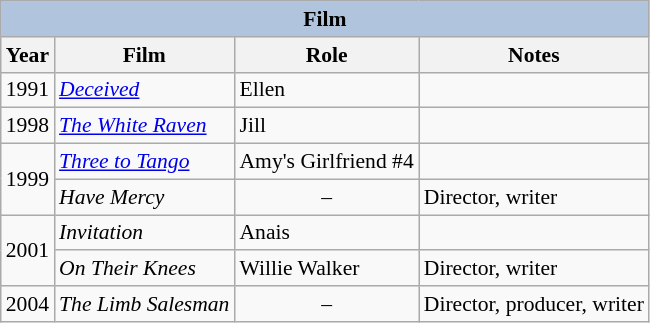<table class="wikitable sortable" style="font-size:90%">
<tr style="text-align:center;">
<th colspan=4 style="background:#B0C4DE;">Film</th>
</tr>
<tr style="text-align:center;">
<th>Year</th>
<th>Film</th>
<th>Role</th>
<th>Notes</th>
</tr>
<tr>
<td>1991</td>
<td><em><a href='#'>Deceived</a></em></td>
<td>Ellen</td>
<td></td>
</tr>
<tr>
<td>1998</td>
<td data-sort-value="White Raven, The"><em><a href='#'>The White Raven</a></em></td>
<td>Jill</td>
<td></td>
</tr>
<tr>
<td rowspan=2>1999</td>
<td><em><a href='#'>Three to Tango</a></em></td>
<td>Amy's Girlfriend #4</td>
<td></td>
</tr>
<tr>
<td><em>Have Mercy</em></td>
<td style="text-align:center">–</td>
<td>Director, writer</td>
</tr>
<tr>
<td rowspan=2>2001</td>
<td><em>Invitation</em></td>
<td>Anais</td>
<td></td>
</tr>
<tr>
<td><em>On Their Knees</em></td>
<td>Willie Walker</td>
<td>Director, writer</td>
</tr>
<tr>
<td>2004</td>
<td data-sort-value="Limb Salesman, The"><em>The Limb Salesman</em></td>
<td style="text-align:center">–</td>
<td>Director, producer, writer</td>
</tr>
</table>
